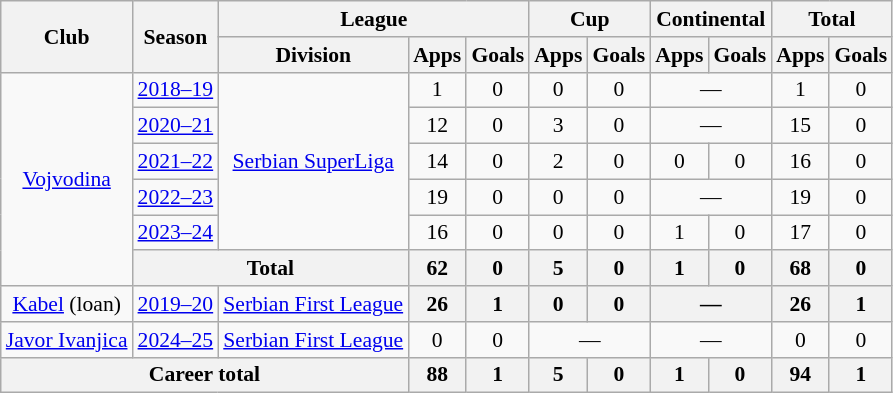<table class="wikitable" style="text-align: center;font-size:90%">
<tr>
<th rowspan="2">Club</th>
<th rowspan="2">Season</th>
<th colspan="3">League</th>
<th colspan="2">Cup</th>
<th colspan="2">Continental</th>
<th colspan="2">Total</th>
</tr>
<tr>
<th>Division</th>
<th>Apps</th>
<th>Goals</th>
<th>Apps</th>
<th>Goals</th>
<th>Apps</th>
<th>Goals</th>
<th>Apps</th>
<th>Goals</th>
</tr>
<tr>
<td rowspan="6" valign="center"><a href='#'>Vojvodina</a></td>
<td><a href='#'>2018–19</a></td>
<td rowspan="5" valign="center"><a href='#'>Serbian SuperLiga</a></td>
<td>1</td>
<td>0</td>
<td>0</td>
<td>0</td>
<td colspan="2">—</td>
<td>1</td>
<td>0</td>
</tr>
<tr>
<td><a href='#'>2020–21</a></td>
<td>12</td>
<td>0</td>
<td>3</td>
<td>0</td>
<td colspan="2">—</td>
<td>15</td>
<td>0</td>
</tr>
<tr>
<td><a href='#'>2021–22</a></td>
<td>14</td>
<td>0</td>
<td>2</td>
<td>0</td>
<td>0</td>
<td>0</td>
<td>16</td>
<td>0</td>
</tr>
<tr>
<td><a href='#'>2022–23</a></td>
<td>19</td>
<td>0</td>
<td>0</td>
<td>0</td>
<td colspan="2">—</td>
<td>19</td>
<td>0</td>
</tr>
<tr>
<td><a href='#'>2023–24</a></td>
<td>16</td>
<td>0</td>
<td>0</td>
<td>0</td>
<td>1</td>
<td>0</td>
<td>17</td>
<td>0</td>
</tr>
<tr>
<th colspan="2">Total</th>
<th>62</th>
<th>0</th>
<th>5</th>
<th>0</th>
<th>1</th>
<th>0</th>
<th>68</th>
<th>0</th>
</tr>
<tr>
<td><a href='#'>Kabel</a> (loan)</td>
<td><a href='#'>2019–20</a></td>
<td><a href='#'>Serbian First League</a></td>
<th>26</th>
<th>1</th>
<th>0</th>
<th>0</th>
<th colspan="2">—</th>
<th>26</th>
<th>1</th>
</tr>
<tr>
<td><a href='#'>Javor Ivanjica</a></td>
<td><a href='#'>2024–25</a></td>
<td><a href='#'>Serbian First League</a></td>
<td>0</td>
<td>0</td>
<td colspan="2">—</td>
<td colspan="2">—</td>
<td>0</td>
<td>0</td>
</tr>
<tr>
<th colspan="3">Career total</th>
<th>88</th>
<th>1</th>
<th>5</th>
<th>0</th>
<th>1</th>
<th>0</th>
<th>94</th>
<th>1</th>
</tr>
</table>
